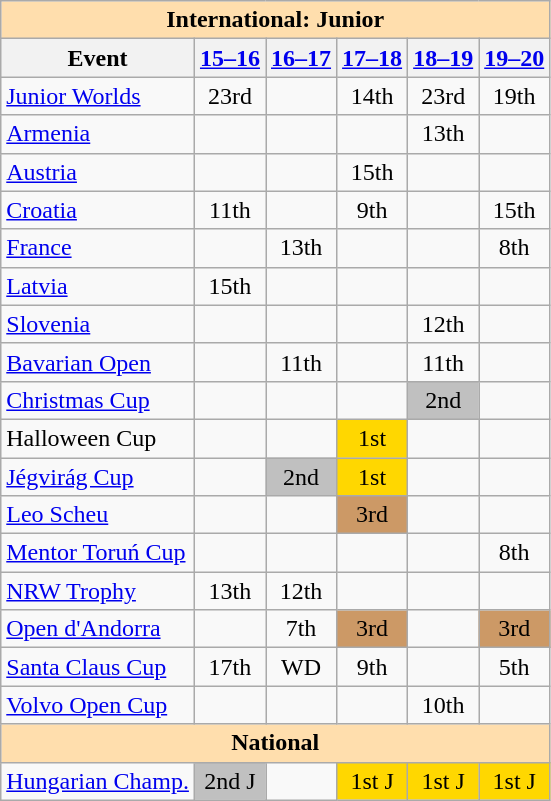<table class="wikitable" style="text-align:center">
<tr>
<th colspan="6" style="background-color: #ffdead; " align="center">International: Junior</th>
</tr>
<tr>
<th>Event</th>
<th><a href='#'>15–16</a></th>
<th><a href='#'>16–17</a></th>
<th><a href='#'>17–18</a></th>
<th><a href='#'>18–19</a></th>
<th><a href='#'>19–20</a></th>
</tr>
<tr>
<td align=left><a href='#'>Junior Worlds</a></td>
<td>23rd</td>
<td></td>
<td>14th</td>
<td>23rd</td>
<td>19th</td>
</tr>
<tr>
<td align=left> <a href='#'>Armenia</a></td>
<td></td>
<td></td>
<td></td>
<td>13th</td>
<td></td>
</tr>
<tr>
<td align=left> <a href='#'>Austria</a></td>
<td></td>
<td></td>
<td>15th</td>
<td></td>
<td></td>
</tr>
<tr>
<td align=left> <a href='#'>Croatia</a></td>
<td>11th</td>
<td></td>
<td>9th</td>
<td></td>
<td>15th</td>
</tr>
<tr>
<td align=left> <a href='#'>France</a></td>
<td></td>
<td>13th</td>
<td></td>
<td></td>
<td>8th</td>
</tr>
<tr>
<td align=left> <a href='#'>Latvia</a></td>
<td>15th</td>
<td></td>
<td></td>
<td></td>
<td></td>
</tr>
<tr>
<td align=left> <a href='#'>Slovenia</a></td>
<td></td>
<td></td>
<td></td>
<td>12th</td>
<td></td>
</tr>
<tr>
<td align=left><a href='#'>Bavarian Open</a></td>
<td></td>
<td>11th</td>
<td></td>
<td>11th</td>
<td></td>
</tr>
<tr>
<td align=left><a href='#'>Christmas Cup</a></td>
<td></td>
<td></td>
<td></td>
<td bgcolor=silver>2nd</td>
<td></td>
</tr>
<tr>
<td align=left>Halloween Cup</td>
<td></td>
<td></td>
<td bgcolor=gold>1st</td>
<td></td>
<td></td>
</tr>
<tr>
<td align=left><a href='#'>Jégvirág Cup</a></td>
<td></td>
<td bgcolor=silver>2nd</td>
<td bgcolor=gold>1st</td>
<td></td>
<td></td>
</tr>
<tr>
<td align=left><a href='#'>Leo Scheu</a></td>
<td></td>
<td></td>
<td bgcolor=cc9966>3rd</td>
<td></td>
<td></td>
</tr>
<tr>
<td align=left><a href='#'>Mentor Toruń Cup</a></td>
<td></td>
<td></td>
<td></td>
<td></td>
<td>8th</td>
</tr>
<tr>
<td align=left><a href='#'>NRW Trophy</a></td>
<td>13th</td>
<td>12th</td>
<td></td>
<td></td>
<td></td>
</tr>
<tr>
<td align=left><a href='#'>Open d'Andorra</a></td>
<td></td>
<td>7th</td>
<td bgcolor=cc9966>3rd</td>
<td></td>
<td bgcolor=cc9966>3rd</td>
</tr>
<tr>
<td align=left><a href='#'>Santa Claus Cup</a></td>
<td>17th</td>
<td>WD</td>
<td>9th</td>
<td></td>
<td>5th</td>
</tr>
<tr>
<td align=left><a href='#'>Volvo Open Cup</a></td>
<td></td>
<td></td>
<td></td>
<td>10th</td>
<td></td>
</tr>
<tr>
<th colspan="6" style="background-color: #ffdead; " align="center">National</th>
</tr>
<tr>
<td align=left><a href='#'>Hungarian Champ.</a></td>
<td bgcolor=silver>2nd J</td>
<td></td>
<td bgcolor=gold>1st J</td>
<td bgcolor=gold>1st J</td>
<td bgcolor=gold>1st J</td>
</tr>
</table>
